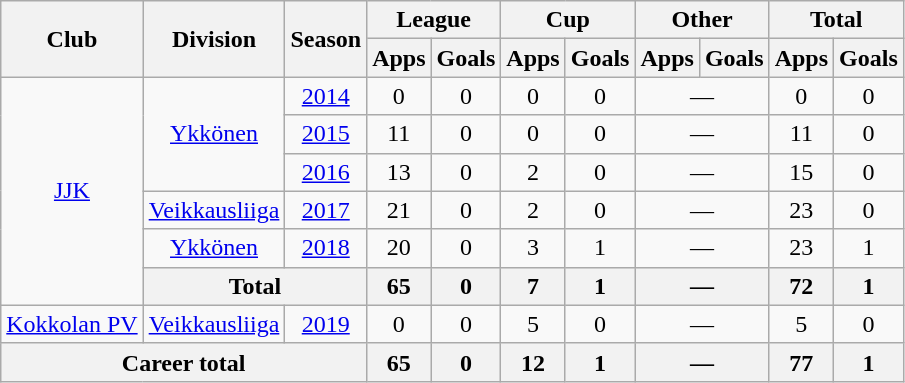<table class="wikitable" style="text-align:center;">
<tr>
<th rowspan="2">Club</th>
<th rowspan="2">Division</th>
<th rowspan="2">Season</th>
<th colspan="2">League</th>
<th colspan="2">Cup</th>
<th colspan="2">Other</th>
<th colspan="2">Total</th>
</tr>
<tr>
<th>Apps</th>
<th>Goals</th>
<th>Apps</th>
<th>Goals</th>
<th>Apps</th>
<th>Goals</th>
<th>Apps</th>
<th>Goals</th>
</tr>
<tr>
<td rowspan="6"><a href='#'>JJK</a></td>
<td rowspan="3"><a href='#'>Ykkönen</a></td>
<td><a href='#'>2014</a></td>
<td>0</td>
<td>0</td>
<td>0</td>
<td>0</td>
<td colspan=2>—</td>
<td>0</td>
<td>0</td>
</tr>
<tr>
<td><a href='#'>2015</a></td>
<td>11</td>
<td>0</td>
<td>0</td>
<td>0</td>
<td colspan=2>—</td>
<td>11</td>
<td>0</td>
</tr>
<tr>
<td><a href='#'>2016</a></td>
<td>13</td>
<td>0</td>
<td>2</td>
<td>0</td>
<td colspan=2>—</td>
<td>15</td>
<td>0</td>
</tr>
<tr>
<td><a href='#'>Veikkausliiga</a></td>
<td><a href='#'>2017</a></td>
<td>21</td>
<td>0</td>
<td>2</td>
<td>0</td>
<td colspan=2>—</td>
<td>23</td>
<td>0</td>
</tr>
<tr>
<td><a href='#'>Ykkönen</a></td>
<td><a href='#'>2018</a></td>
<td>20</td>
<td>0</td>
<td>3</td>
<td>1</td>
<td colspan=2>—</td>
<td>23</td>
<td>1</td>
</tr>
<tr>
<th colspan="2">Total</th>
<th>65</th>
<th>0</th>
<th>7</th>
<th>1</th>
<th colspan=2>—</th>
<th>72</th>
<th>1</th>
</tr>
<tr>
<td><a href='#'>Kokkolan PV</a></td>
<td><a href='#'>Veikkausliiga</a></td>
<td><a href='#'>2019</a></td>
<td>0</td>
<td>0</td>
<td>5</td>
<td>0</td>
<td colspan=2>—</td>
<td>5</td>
<td>0</td>
</tr>
<tr>
<th colspan="3">Career total</th>
<th>65</th>
<th>0</th>
<th>12</th>
<th>1</th>
<th colspan=2>—</th>
<th>77</th>
<th>1</th>
</tr>
</table>
